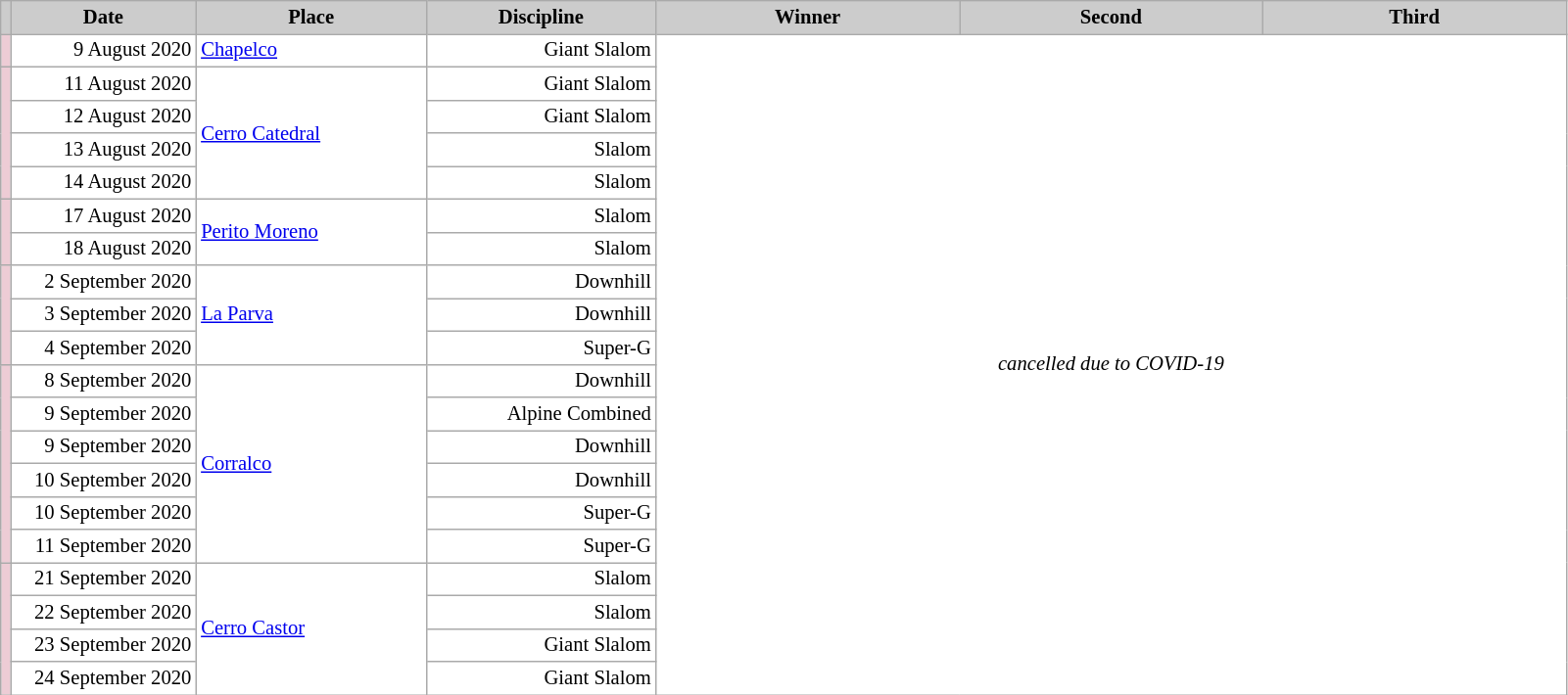<table class="wikitable plainrowheaders" style="background:#fff; font-size:86%; line-height:16px; border:grey solid 1px; border-collapse:collapse;">
<tr style="background:#ccc; text-align:center;">
<th scope="col" style="background:#ccc; width=30 px;"></th>
<th scope="col" style="background:#ccc; width:120px;">Date</th>
<th scope="col" style="background:#ccc; width:150px;">Place</th>
<th scope="col" style="background:#ccc; width:150px;">Discipline</th>
<th scope="col" style="background:#ccc; width:200px;">Winner</th>
<th scope="col" style="background:#ccc; width:200px;">Second</th>
<th scope="col" style="background:#ccc; width:200px;">Third</th>
</tr>
<tr>
<td bgcolor="EDCCD5"></td>
<td align=right>9 August 2020</td>
<td> <a href='#'>Chapelco</a></td>
<td align=right>Giant Slalom</td>
<td rowspan=20 colspan=3 align=center><em>cancelled due to COVID-19</em></td>
</tr>
<tr>
<td rowspan=4 bgcolor="EDCCD5"></td>
<td align=right>11 August 2020</td>
<td rowspan=4> <a href='#'>Cerro Catedral</a></td>
<td align=right>Giant Slalom</td>
</tr>
<tr>
<td align=right>12 August 2020</td>
<td align=right>Giant Slalom</td>
</tr>
<tr>
<td align=right>13 August 2020</td>
<td align=right>Slalom</td>
</tr>
<tr>
<td align=right>14 August 2020</td>
<td align=right>Slalom</td>
</tr>
<tr>
<td rowspan=2 bgcolor="EDCCD5"></td>
<td align=right>17 August 2020</td>
<td rowspan=2> <a href='#'>Perito Moreno</a></td>
<td align=right>Slalom</td>
</tr>
<tr>
<td align=right>18 August 2020</td>
<td align=right>Slalom</td>
</tr>
<tr>
<td rowspan=3 bgcolor="EDCCD5"></td>
<td align=right>2 September 2020</td>
<td rowspan=3> <a href='#'>La Parva</a></td>
<td align=right>Downhill</td>
</tr>
<tr>
<td align=right>3 September 2020</td>
<td align=right>Downhill</td>
</tr>
<tr>
<td align=right>4 September 2020</td>
<td align=right>Super-G</td>
</tr>
<tr>
<td rowspan=6 bgcolor="EDCCD5"></td>
<td align=right>8 September 2020</td>
<td rowspan=6> <a href='#'>Corralco</a></td>
<td align=right>Downhill</td>
</tr>
<tr>
<td align=right>9 September 2020</td>
<td align=right>Alpine Combined</td>
</tr>
<tr>
<td align=right>9 September 2020</td>
<td align=right>Downhill</td>
</tr>
<tr>
<td align=right>10 September 2020</td>
<td align=right>Downhill</td>
</tr>
<tr>
<td align=right>10 September 2020</td>
<td align=right>Super-G</td>
</tr>
<tr>
<td align=right>11 September 2020</td>
<td align=right>Super-G</td>
</tr>
<tr>
<td rowspan=4 bgcolor="EDCCD5"></td>
<td align=right>21 September 2020</td>
<td rowspan=4> <a href='#'>Cerro Castor</a></td>
<td align=right>Slalom</td>
</tr>
<tr>
<td align=right>22 September 2020</td>
<td align=right>Slalom</td>
</tr>
<tr>
<td align=right>23 September 2020</td>
<td align=right>Giant Slalom</td>
</tr>
<tr>
<td align=right>24 September 2020</td>
<td align=right>Giant Slalom</td>
</tr>
</table>
